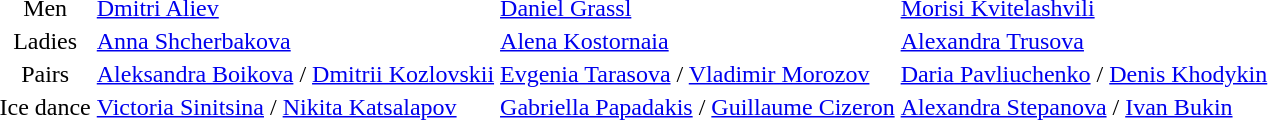<table>
<tr>
<td align=center>Men</td>
<td> <a href='#'>Dmitri Aliev</a></td>
<td> <a href='#'>Daniel Grassl</a></td>
<td> <a href='#'>Morisi Kvitelashvili</a></td>
</tr>
<tr>
<td align=center>Ladies</td>
<td> <a href='#'>Anna Shcherbakova</a></td>
<td> <a href='#'>Alena Kostornaia</a></td>
<td> <a href='#'>Alexandra Trusova</a></td>
</tr>
<tr>
<td align=center>Pairs</td>
<td> <a href='#'>Aleksandra Boikova</a> / <a href='#'>Dmitrii Kozlovskii</a></td>
<td> <a href='#'>Evgenia Tarasova</a> / <a href='#'>Vladimir Morozov</a></td>
<td> <a href='#'>Daria Pavliuchenko</a> / <a href='#'>Denis Khodykin</a></td>
</tr>
<tr>
<td align=center>Ice dance</td>
<td> <a href='#'>Victoria Sinitsina</a> / <a href='#'>Nikita Katsalapov</a></td>
<td> <a href='#'>Gabriella Papadakis</a> / <a href='#'>Guillaume Cizeron</a></td>
<td> <a href='#'>Alexandra Stepanova</a> / <a href='#'>Ivan Bukin</a></td>
</tr>
</table>
